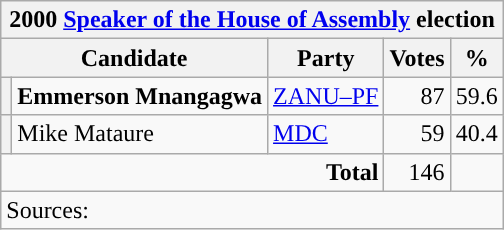<table class="wikitable">
<tr>
<th colspan="5">2000 <a href='#'>Speaker of the House of Assembly</a> election</th>
</tr>
<tr>
<th colspan="2">Candidate</th>
<th>Party</th>
<th>Votes</th>
<th>%</th>
</tr>
<tr>
<th style="background-color: "></th>
<td><strong>Emmerson Mnangagwa</strong></td>
<td><a href='#'>ZANU–PF</a></td>
<td style="text-align:right">87</td>
<td style="text-align:right">59.6</td>
</tr>
<tr>
<th style="background-color: "></th>
<td>Mike Mataure</td>
<td><a href='#'>MDC</a></td>
<td style="text-align:right">59</td>
<td style="text-align:right">40.4</td>
</tr>
<tr>
<td colspan="3" style="text-align:right"><strong>Total</strong></td>
<td style="text-align:right">146</td>
<td style="text-align:right"></td>
</tr>
<tr>
<td colspan="5">Sources:</td>
</tr>
</table>
